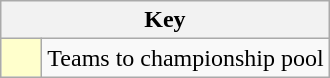<table class="wikitable" style="text-align: center;">
<tr>
<th colspan=2>Key</th>
</tr>
<tr>
<td style="background:#ffffcc; width:20px;"></td>
<td align=left>Teams to championship pool</td>
</tr>
</table>
